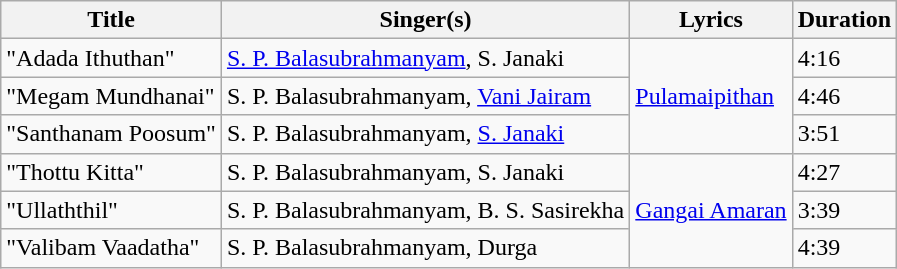<table class="wikitable">
<tr>
<th>Title</th>
<th>Singer(s)</th>
<th>Lyrics</th>
<th>Duration</th>
</tr>
<tr>
<td>"Adada Ithuthan"</td>
<td><a href='#'>S. P. Balasubrahmanyam</a>, S. Janaki</td>
<td rowspan=3><a href='#'>Pulamaipithan</a></td>
<td>4:16</td>
</tr>
<tr>
<td>"Megam Mundhanai"</td>
<td>S. P. Balasubrahmanyam, <a href='#'>Vani Jairam</a></td>
<td>4:46</td>
</tr>
<tr>
<td>"Santhanam Poosum"</td>
<td>S. P. Balasubrahmanyam, <a href='#'>S. Janaki</a></td>
<td>3:51</td>
</tr>
<tr>
<td>"Thottu Kitta"</td>
<td>S. P. Balasubrahmanyam, S. Janaki</td>
<td rowspan=3><a href='#'>Gangai Amaran</a></td>
<td>4:27</td>
</tr>
<tr>
<td>"Ullaththil"</td>
<td>S. P. Balasubrahmanyam, B. S. Sasirekha</td>
<td>3:39</td>
</tr>
<tr>
<td>"Valibam Vaadatha"</td>
<td>S. P. Balasubrahmanyam, Durga</td>
<td>4:39</td>
</tr>
</table>
